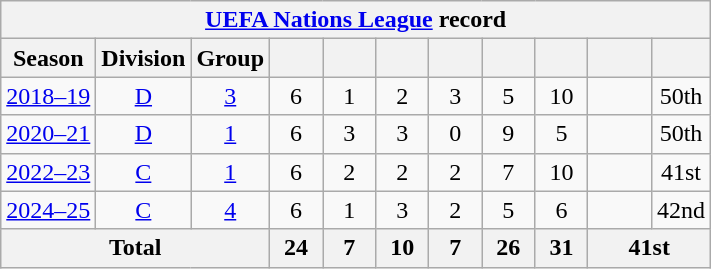<table class="wikitable" style="text-align:center">
<tr>
<th colspan=11><a href='#'>UEFA Nations League</a> record</th>
</tr>
<tr>
<th>Season</th>
<th>Division</th>
<th>Group</th>
<th width=28></th>
<th width=28></th>
<th width=28></th>
<th width=28></th>
<th width=28></th>
<th width=28></th>
<th width=35></th>
<th width=28></th>
</tr>
<tr>
<td><a href='#'>2018–19</a></td>
<td><a href='#'>D</a></td>
<td><a href='#'>3</a></td>
<td>6</td>
<td>1</td>
<td>2</td>
<td>3</td>
<td>5</td>
<td>10</td>
<td></td>
<td>50th</td>
</tr>
<tr>
<td><a href='#'>2020–21</a></td>
<td><a href='#'>D</a></td>
<td><a href='#'>1</a></td>
<td>6</td>
<td>3</td>
<td>3</td>
<td>0</td>
<td>9</td>
<td>5</td>
<td></td>
<td>50th</td>
</tr>
<tr>
<td><a href='#'>2022–23</a></td>
<td><a href='#'>C</a></td>
<td><a href='#'>1</a></td>
<td>6</td>
<td>2</td>
<td>2</td>
<td>2</td>
<td>7</td>
<td>10</td>
<td></td>
<td>41st</td>
</tr>
<tr>
<td><a href='#'>2024–25</a></td>
<td><a href='#'>C</a></td>
<td><a href='#'>4</a></td>
<td>6</td>
<td>1</td>
<td>3</td>
<td>2</td>
<td>5</td>
<td>6</td>
<td></td>
<td>42nd</td>
</tr>
<tr>
<th colspan=3>Total</th>
<th>24</th>
<th>7</th>
<th>10</th>
<th>7</th>
<th>26</th>
<th>31</th>
<th colspan=2>41st</th>
</tr>
</table>
